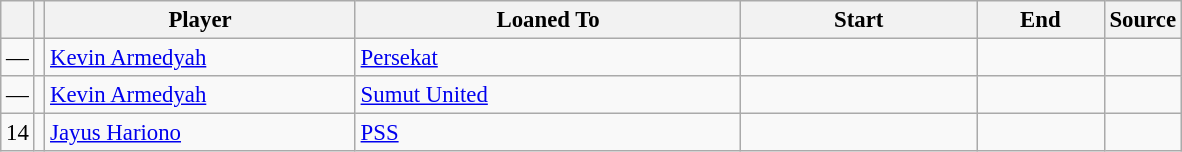<table class="wikitable plainrowheaders sortable" style="font-size:95%">
<tr>
<th></th>
<th></th>
<th scope="col" style="width:200px;"><strong>Player</strong></th>
<th scope="col" style="width:250px;"><strong>Loaned To</strong></th>
<th scope="col" style="width:150px;"><strong>Start</strong></th>
<th scope="col" style="width:78px;"><strong>End</strong></th>
<th><strong>Source</strong></th>
</tr>
<tr>
<td align=center>—</td>
<td align=center></td>
<td> <a href='#'>Kevin Armedyah</a></td>
<td> <a href='#'>Persekat</a></td>
<td align=center></td>
<td align=center></td>
<td align=center></td>
</tr>
<tr>
<td align=center>—</td>
<td align=center></td>
<td> <a href='#'>Kevin Armedyah</a></td>
<td> <a href='#'>Sumut United</a></td>
<td align=center></td>
<td align=center></td>
<td align=center></td>
</tr>
<tr>
<td align=center>14</td>
<td align=center></td>
<td> <a href='#'>Jayus Hariono</a></td>
<td> <a href='#'>PSS</a></td>
<td align=center></td>
<td align=center></td>
<td align=center></td>
</tr>
</table>
